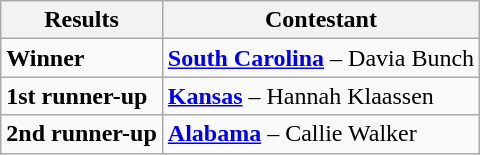<table class="wikitable">
<tr>
<th>Results</th>
<th>Contestant</th>
</tr>
<tr>
<td><strong>Winner</strong></td>
<td> <strong><a href='#'>South Carolina</a></strong> – Davia Bunch</td>
</tr>
<tr>
<td><strong>1st runner-up</strong></td>
<td> <strong><a href='#'>Kansas</a></strong> – Hannah Klaassen</td>
</tr>
<tr>
<td><strong>2nd runner-up</strong></td>
<td> <strong><a href='#'>Alabama</a></strong> – Callie Walker</td>
</tr>
</table>
